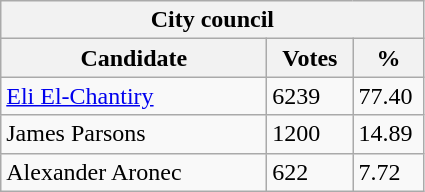<table class="wikitable">
<tr>
<th colspan="3">City council</th>
</tr>
<tr>
<th style="width: 170px">Candidate</th>
<th style="width: 50px">Votes</th>
<th style="width: 40px">%</th>
</tr>
<tr>
<td><a href='#'>Eli El-Chantiry</a></td>
<td>6239</td>
<td>77.40</td>
</tr>
<tr>
<td>James Parsons</td>
<td>1200</td>
<td>14.89</td>
</tr>
<tr>
<td>Alexander Aronec</td>
<td>622</td>
<td>7.72</td>
</tr>
</table>
